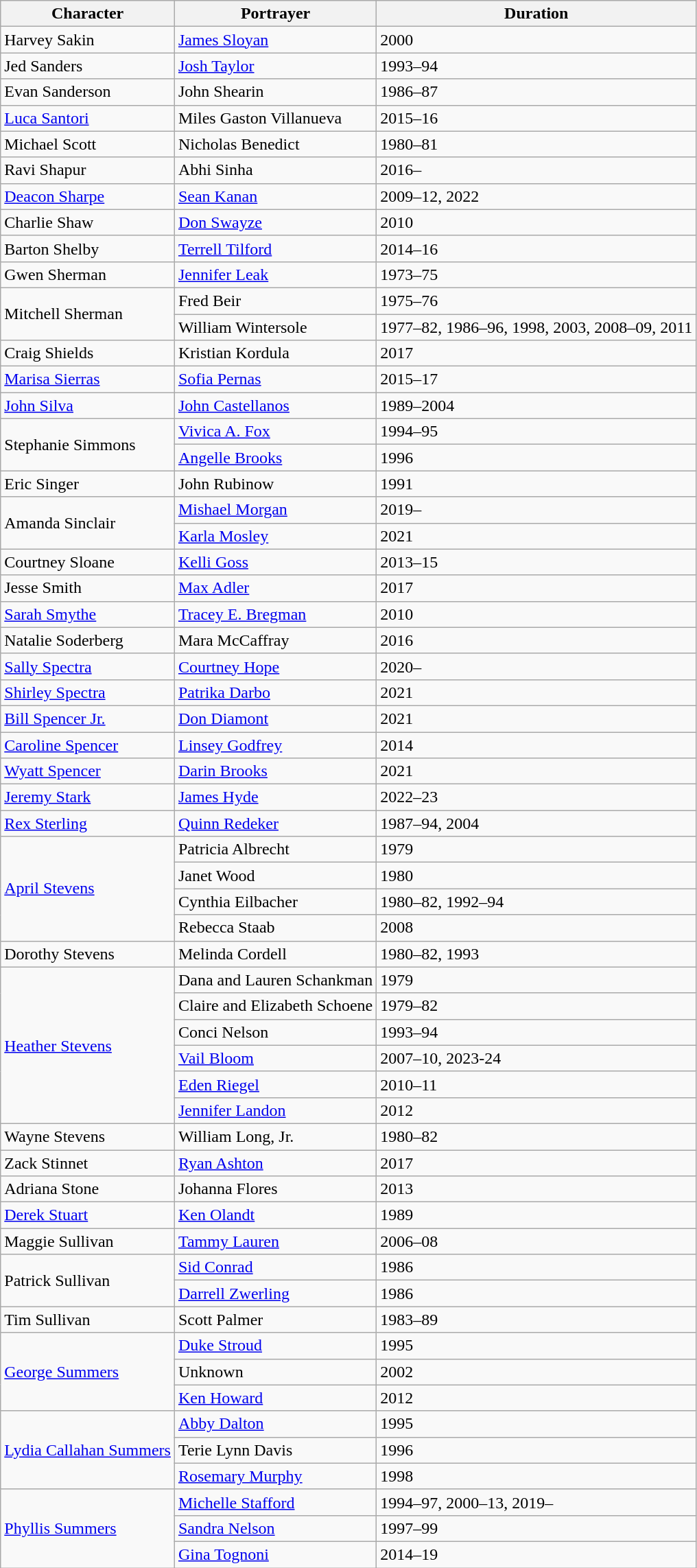<table class="wikitable sortable">
<tr ">
<th>Character</th>
<th>Portrayer</th>
<th>Duration</th>
</tr>
<tr>
<td>Harvey Sakin</td>
<td><a href='#'>James Sloyan</a></td>
<td>2000</td>
</tr>
<tr>
<td>Jed Sanders</td>
<td><a href='#'>Josh Taylor</a></td>
<td>1993–94</td>
</tr>
<tr>
<td>Evan Sanderson</td>
<td>John Shearin</td>
<td>1986–87</td>
</tr>
<tr>
<td><a href='#'>Luca Santori</a></td>
<td>Miles Gaston Villanueva</td>
<td>2015–16</td>
</tr>
<tr>
<td>Michael Scott</td>
<td>Nicholas Benedict</td>
<td>1980–81</td>
</tr>
<tr>
<td>Ravi Shapur</td>
<td>Abhi Sinha</td>
<td>2016–</td>
</tr>
<tr>
<td><a href='#'>Deacon Sharpe</a></td>
<td><a href='#'>Sean Kanan</a></td>
<td>2009–12, 2022</td>
</tr>
<tr>
<td>Charlie Shaw</td>
<td><a href='#'>Don Swayze</a></td>
<td>2010</td>
</tr>
<tr>
<td>Barton Shelby</td>
<td><a href='#'>Terrell Tilford</a></td>
<td>2014–16</td>
</tr>
<tr>
<td>Gwen Sherman</td>
<td><a href='#'>Jennifer Leak</a></td>
<td>1973–75</td>
</tr>
<tr>
<td rowspan="2">Mitchell Sherman</td>
<td>Fred Beir</td>
<td>1975–76</td>
</tr>
<tr>
<td>William Wintersole</td>
<td>1977–82, 1986–96, 1998, 2003, 2008–09, 2011</td>
</tr>
<tr>
<td>Craig Shields</td>
<td>Kristian Kordula</td>
<td>2017</td>
</tr>
<tr>
<td><a href='#'>Marisa Sierras</a></td>
<td><a href='#'>Sofia Pernas</a></td>
<td>2015–17</td>
</tr>
<tr>
<td><a href='#'>John Silva</a></td>
<td><a href='#'>John Castellanos</a></td>
<td>1989–2004</td>
</tr>
<tr>
<td rowspan="2">Stephanie Simmons</td>
<td><a href='#'>Vivica A. Fox</a></td>
<td>1994–95</td>
</tr>
<tr>
<td><a href='#'>Angelle Brooks</a></td>
<td>1996</td>
</tr>
<tr>
<td>Eric Singer</td>
<td>John Rubinow</td>
<td>1991</td>
</tr>
<tr>
<td rowspan="2">Amanda Sinclair</td>
<td><a href='#'>Mishael Morgan</a></td>
<td>2019–</td>
</tr>
<tr>
<td><a href='#'>Karla Mosley</a></td>
<td>2021</td>
</tr>
<tr>
<td>Courtney Sloane</td>
<td><a href='#'>Kelli Goss</a></td>
<td>2013–15</td>
</tr>
<tr>
<td>Jesse Smith</td>
<td><a href='#'>Max Adler</a></td>
<td>2017</td>
</tr>
<tr>
<td><a href='#'>Sarah Smythe</a></td>
<td><a href='#'>Tracey E. Bregman</a></td>
<td>2010</td>
</tr>
<tr>
<td>Natalie Soderberg</td>
<td>Mara McCaffray</td>
<td>2016</td>
</tr>
<tr>
<td><a href='#'>Sally Spectra</a></td>
<td><a href='#'>Courtney Hope</a></td>
<td>2020–</td>
</tr>
<tr>
<td><a href='#'>Shirley Spectra</a></td>
<td><a href='#'>Patrika Darbo</a></td>
<td>2021</td>
</tr>
<tr>
<td><a href='#'>Bill Spencer Jr.</a></td>
<td><a href='#'>Don Diamont</a></td>
<td>2021</td>
</tr>
<tr>
<td><a href='#'>Caroline Spencer</a></td>
<td><a href='#'>Linsey Godfrey</a></td>
<td>2014</td>
</tr>
<tr>
<td><a href='#'>Wyatt Spencer</a></td>
<td><a href='#'>Darin Brooks</a></td>
<td>2021</td>
</tr>
<tr>
<td><a href='#'>Jeremy Stark</a></td>
<td><a href='#'>James Hyde</a></td>
<td>2022–23</td>
</tr>
<tr>
<td><a href='#'>Rex Sterling</a></td>
<td><a href='#'>Quinn Redeker</a></td>
<td>1987–94, 2004</td>
</tr>
<tr>
<td rowspan="4"><a href='#'>April Stevens</a></td>
<td>Patricia Albrecht</td>
<td>1979</td>
</tr>
<tr>
<td>Janet Wood</td>
<td>1980</td>
</tr>
<tr>
<td>Cynthia Eilbacher</td>
<td>1980–82, 1992–94</td>
</tr>
<tr>
<td>Rebecca Staab</td>
<td>2008</td>
</tr>
<tr>
<td>Dorothy Stevens</td>
<td>Melinda Cordell</td>
<td>1980–82, 1993</td>
</tr>
<tr>
<td rowspan="6"><a href='#'>Heather Stevens</a></td>
<td>Dana and Lauren Schankman</td>
<td>1979</td>
</tr>
<tr>
<td>Claire and Elizabeth Schoene</td>
<td>1979–82</td>
</tr>
<tr>
<td>Conci Nelson</td>
<td>1993–94</td>
</tr>
<tr>
<td><a href='#'>Vail Bloom</a></td>
<td>2007–10, 2023-24</td>
</tr>
<tr>
<td><a href='#'>Eden Riegel</a></td>
<td>2010–11</td>
</tr>
<tr>
<td><a href='#'>Jennifer Landon</a></td>
<td>2012</td>
</tr>
<tr>
<td>Wayne Stevens</td>
<td>William Long, Jr.</td>
<td>1980–82</td>
</tr>
<tr>
<td>Zack Stinnet</td>
<td><a href='#'>Ryan Ashton</a></td>
<td>2017</td>
</tr>
<tr>
<td>Adriana Stone</td>
<td>Johanna Flores</td>
<td>2013</td>
</tr>
<tr>
<td><a href='#'>Derek Stuart</a></td>
<td><a href='#'>Ken Olandt</a></td>
<td>1989</td>
</tr>
<tr>
<td>Maggie Sullivan</td>
<td><a href='#'>Tammy Lauren</a></td>
<td>2006–08</td>
</tr>
<tr>
<td rowspan="2">Patrick Sullivan</td>
<td><a href='#'>Sid Conrad</a></td>
<td>1986</td>
</tr>
<tr>
<td><a href='#'>Darrell Zwerling</a></td>
<td>1986</td>
</tr>
<tr>
<td>Tim Sullivan</td>
<td>Scott Palmer</td>
<td>1983–89</td>
</tr>
<tr>
<td rowspan="3"><a href='#'>George Summers</a></td>
<td><a href='#'>Duke Stroud</a></td>
<td>1995</td>
</tr>
<tr>
<td>Unknown</td>
<td>2002</td>
</tr>
<tr>
<td><a href='#'>Ken Howard</a></td>
<td>2012</td>
</tr>
<tr>
<td rowspan="3"><a href='#'>Lydia Callahan Summers</a></td>
<td><a href='#'>Abby Dalton</a></td>
<td>1995</td>
</tr>
<tr>
<td>Terie Lynn Davis</td>
<td>1996</td>
</tr>
<tr>
<td><a href='#'>Rosemary Murphy</a></td>
<td>1998</td>
</tr>
<tr>
<td rowspan="3"><a href='#'>Phyllis Summers</a></td>
<td><a href='#'>Michelle Stafford</a></td>
<td>1994–97, 2000–13, 2019–</td>
</tr>
<tr>
<td><a href='#'>Sandra Nelson</a></td>
<td>1997–99</td>
</tr>
<tr>
<td><a href='#'>Gina Tognoni</a></td>
<td>2014–19</td>
</tr>
</table>
